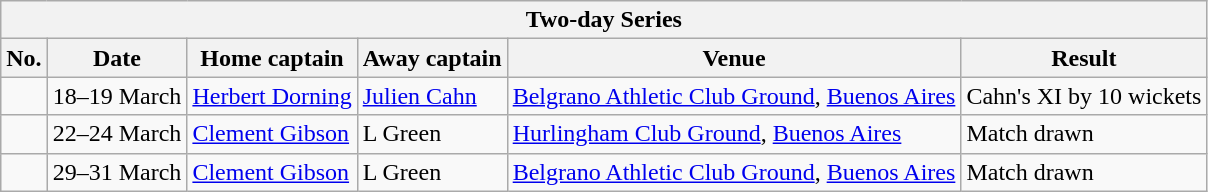<table class="wikitable">
<tr>
<th colspan="9">Two-day Series</th>
</tr>
<tr>
<th>No.</th>
<th>Date</th>
<th>Home captain</th>
<th>Away captain</th>
<th>Venue</th>
<th>Result</th>
</tr>
<tr>
<td></td>
<td>18–19 March</td>
<td><a href='#'>Herbert Dorning</a></td>
<td><a href='#'>Julien Cahn</a></td>
<td><a href='#'>Belgrano Athletic Club Ground</a>, <a href='#'>Buenos Aires</a></td>
<td>Cahn's XI by 10 wickets</td>
</tr>
<tr>
<td></td>
<td>22–24 March</td>
<td><a href='#'>Clement Gibson</a></td>
<td>L Green</td>
<td><a href='#'>Hurlingham Club Ground</a>, <a href='#'>Buenos Aires</a></td>
<td>Match drawn</td>
</tr>
<tr>
<td></td>
<td>29–31 March</td>
<td><a href='#'>Clement Gibson</a></td>
<td>L Green</td>
<td><a href='#'>Belgrano Athletic Club Ground</a>, <a href='#'>Buenos Aires</a></td>
<td>Match drawn</td>
</tr>
</table>
